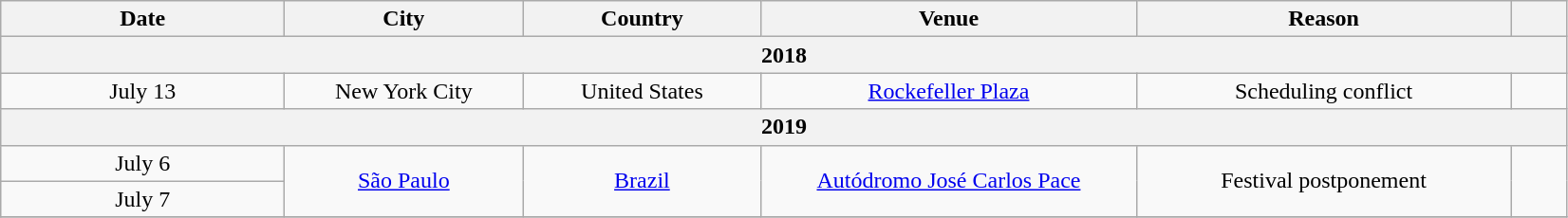<table class="wikitable" style="text-align:center;">
<tr>
<th scope="col" style="width:12em;">Date</th>
<th scope="col" style="width:10em;">City</th>
<th scope="col" style="width:10em;">Country</th>
<th scope="col" style="width:16em;">Venue</th>
<th scope="col" style="width:16em;">Reason</th>
<th scope="col" style="width:2em;"></th>
</tr>
<tr>
<th colspan="6"><strong>2018</strong></th>
</tr>
<tr>
<td>July 13</td>
<td>New York City</td>
<td>United States</td>
<td><a href='#'>Rockefeller Plaza</a></td>
<td>Scheduling conflict</td>
<td></td>
</tr>
<tr>
<th colspan="6"><strong>2019</strong></th>
</tr>
<tr>
<td>July 6</td>
<td rowspan="2"><a href='#'>São Paulo</a></td>
<td rowspan="2"><a href='#'>Brazil</a></td>
<td rowspan="2"><a href='#'>Autódromo José Carlos Pace</a></td>
<td rowspan="2">Festival postponement</td>
<td rowspan="2"></td>
</tr>
<tr>
<td>July 7</td>
</tr>
<tr>
</tr>
</table>
